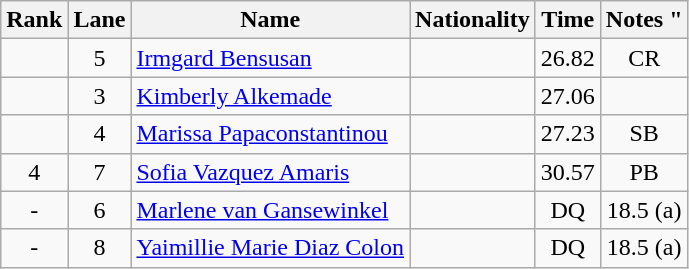<table class='wikitable sortable'  style='text-align:center'>
<tr>
<th>Rank</th>
<th>Lane</th>
<th>Name</th>
<th>Nationality</th>
<th>Time</th>
<th>Notes "</th>
</tr>
<tr>
<td></td>
<td>5</td>
<td align=left><a href='#'>Irmgard Bensusan</a></td>
<td align=left></td>
<td>26.82</td>
<td>CR</td>
</tr>
<tr>
<td></td>
<td>3</td>
<td align=left><a href='#'>Kimberly Alkemade  </a></td>
<td align=left></td>
<td>27.06</td>
<td></td>
</tr>
<tr>
<td></td>
<td>4</td>
<td align=left><a href='#'>Marissa Papaconstantinou </a></td>
<td align=left></td>
<td>27.23</td>
<td>SB</td>
</tr>
<tr>
<td>4</td>
<td>7</td>
<td align=left><a href='#'>Sofia Vazquez Amaris </a></td>
<td align=left></td>
<td>30.57</td>
<td>PB</td>
</tr>
<tr>
<td>-</td>
<td>6</td>
<td align=left><a href='#'>Marlene van Gansewinkel</a></td>
<td align=left></td>
<td>DQ</td>
<td>18.5 (a)</td>
</tr>
<tr>
<td>-</td>
<td>8</td>
<td align=left><a href='#'>Yaimillie Marie Diaz Colon </a></td>
<td align=left></td>
<td>DQ</td>
<td>18.5 (a)</td>
</tr>
</table>
